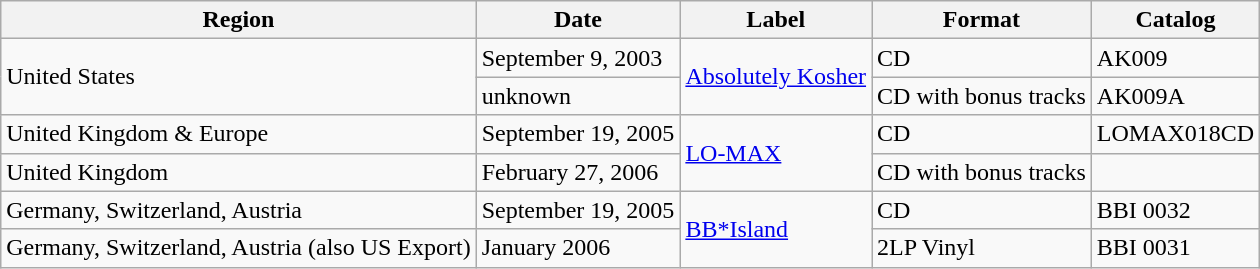<table class="wikitable">
<tr>
<th>Region</th>
<th>Date</th>
<th>Label</th>
<th>Format</th>
<th>Catalog</th>
</tr>
<tr>
<td rowspan="2">United States</td>
<td>September 9, 2003</td>
<td rowspan="2"><a href='#'>Absolutely Kosher</a></td>
<td>CD</td>
<td>AK009</td>
</tr>
<tr>
<td>unknown</td>
<td>CD with bonus tracks</td>
<td>AK009A</td>
</tr>
<tr>
<td>United Kingdom & Europe</td>
<td>September 19, 2005</td>
<td rowspan="2"><a href='#'>LO-MAX</a></td>
<td>CD</td>
<td>LOMAX018CD</td>
</tr>
<tr>
<td>United Kingdom</td>
<td>February 27, 2006</td>
<td>CD with bonus tracks</td>
<td></td>
</tr>
<tr>
<td>Germany, Switzerland, Austria</td>
<td>September 19, 2005</td>
<td rowspan="2"><a href='#'>BB*Island</a></td>
<td>CD</td>
<td>BBI 0032</td>
</tr>
<tr>
<td>Germany, Switzerland, Austria (also US Export)</td>
<td>January 2006</td>
<td>2LP Vinyl</td>
<td>BBI 0031</td>
</tr>
</table>
